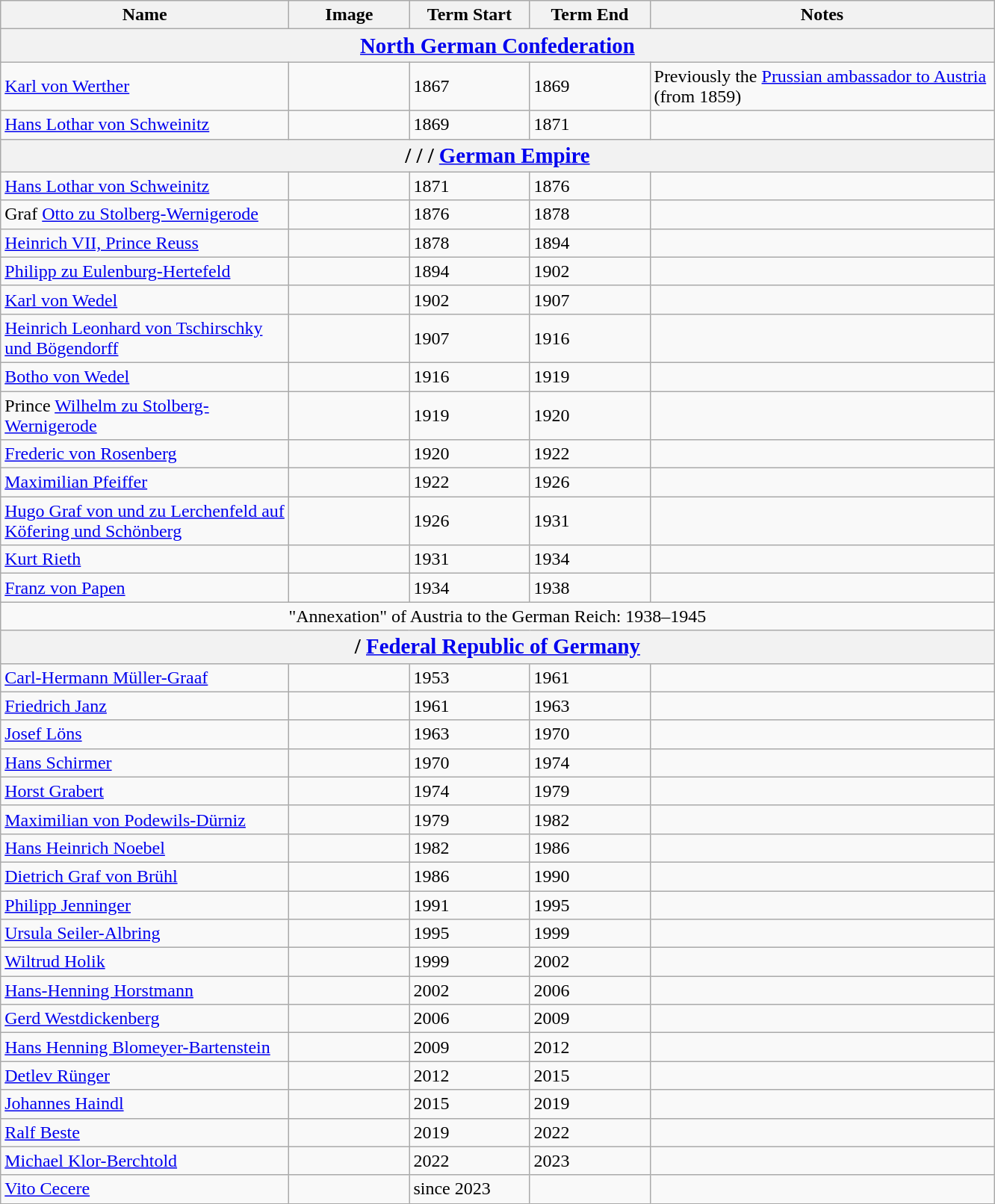<table class="wikitable zebra">
<tr class="background color">
<th width="250">Name</th>
<th width="100">Image</th>
<th width="100">Term Start</th>
<th width="100">Term End</th>
<th width="300">Notes</th>
</tr>
<tr>
<th colspan="5"><big> <a href='#'>North German Confederation</a></big></th>
</tr>
<tr>
<td><a href='#'>Karl von Werther</a></td>
<td></td>
<td>1867</td>
<td>1869</td>
<td>Previously the <a href='#'>Prussian ambassador to Austria</a> (from 1859)</td>
</tr>
<tr>
<td><a href='#'>Hans Lothar von Schweinitz</a></td>
<td></td>
<td>1869</td>
<td>1871</td>
<td></td>
</tr>
<tr>
<th colspan="5"><big> / /  / <a href='#'>German Empire</a> </big></th>
</tr>
<tr>
<td><a href='#'>Hans Lothar von Schweinitz</a></td>
<td></td>
<td>1871</td>
<td>1876</td>
<td></td>
</tr>
<tr>
<td>Graf <a href='#'>Otto zu Stolberg-Wernigerode</a></td>
<td></td>
<td>1876</td>
<td>1878</td>
<td></td>
</tr>
<tr>
<td><a href='#'>Heinrich VII, Prince Reuss</a></td>
<td></td>
<td>1878</td>
<td>1894</td>
<td></td>
</tr>
<tr>
<td><a href='#'>Philipp zu Eulenburg-Hertefeld</a></td>
<td></td>
<td>1894</td>
<td>1902</td>
<td></td>
</tr>
<tr>
<td><a href='#'>Karl von Wedel</a></td>
<td></td>
<td>1902</td>
<td>1907</td>
<td></td>
</tr>
<tr>
<td><a href='#'>Heinrich Leonhard von Tschirschky und Bögendorff</a></td>
<td></td>
<td>1907</td>
<td>1916</td>
<td></td>
</tr>
<tr>
<td><a href='#'>Botho von Wedel</a></td>
<td></td>
<td>1916</td>
<td>1919</td>
<td></td>
</tr>
<tr>
<td>Prince <a href='#'>Wilhelm zu Stolberg-Wernigerode</a></td>
<td></td>
<td>1919</td>
<td>1920</td>
<td></td>
</tr>
<tr>
<td><a href='#'>Frederic von Rosenberg</a></td>
<td></td>
<td>1920</td>
<td>1922</td>
<td></td>
</tr>
<tr>
<td><a href='#'>Maximilian Pfeiffer</a></td>
<td></td>
<td>1922</td>
<td>1926</td>
<td></td>
</tr>
<tr>
<td><a href='#'>Hugo Graf von und zu Lerchenfeld auf Köfering und Schönberg</a></td>
<td></td>
<td>1926</td>
<td>1931</td>
<td></td>
</tr>
<tr>
<td><a href='#'>Kurt Rieth</a></td>
<td></td>
<td>1931</td>
<td>1934</td>
<td></td>
</tr>
<tr>
<td><a href='#'>Franz von Papen</a></td>
<td></td>
<td>1934</td>
<td>1938</td>
<td></td>
</tr>
<tr class="background color">
<td colspan="5" align="center">"Annexation" of Austria to the German Reich: 1938–1945</td>
</tr>
<tr>
<th colspan="5"><big>/ <a href='#'>Federal Republic of Germany</a></big></th>
</tr>
<tr>
<td><a href='#'>Carl-Hermann Müller-Graaf</a></td>
<td></td>
<td>1953</td>
<td>1961</td>
<td></td>
</tr>
<tr>
<td><a href='#'>Friedrich Janz</a></td>
<td></td>
<td>1961</td>
<td>1963</td>
<td></td>
</tr>
<tr>
<td><a href='#'>Josef Löns</a></td>
<td></td>
<td>1963</td>
<td>1970</td>
<td></td>
</tr>
<tr>
<td><a href='#'>Hans Schirmer</a></td>
<td></td>
<td>1970</td>
<td>1974</td>
<td></td>
</tr>
<tr>
<td><a href='#'>Horst Grabert</a></td>
<td></td>
<td>1974</td>
<td>1979</td>
<td></td>
</tr>
<tr>
<td><a href='#'>Maximilian von Podewils-Dürniz</a></td>
<td></td>
<td>1979</td>
<td>1982</td>
<td></td>
</tr>
<tr>
<td><a href='#'>Hans Heinrich Noebel</a></td>
<td></td>
<td>1982</td>
<td>1986</td>
<td></td>
</tr>
<tr>
<td><a href='#'>Dietrich Graf von Brühl</a></td>
<td></td>
<td>1986</td>
<td>1990</td>
<td></td>
</tr>
<tr>
<td><a href='#'>Philipp Jenninger</a></td>
<td></td>
<td>1991</td>
<td>1995</td>
<td></td>
</tr>
<tr>
<td><a href='#'>Ursula Seiler-Albring</a></td>
<td></td>
<td>1995</td>
<td>1999</td>
<td></td>
</tr>
<tr>
<td><a href='#'>Wiltrud Holik</a></td>
<td></td>
<td>1999</td>
<td>2002</td>
<td></td>
</tr>
<tr>
<td><a href='#'>Hans-Henning Horstmann</a></td>
<td></td>
<td>2002</td>
<td>2006</td>
<td></td>
</tr>
<tr>
<td><a href='#'>Gerd Westdickenberg</a></td>
<td></td>
<td>2006</td>
<td>2009</td>
<td></td>
</tr>
<tr>
<td><a href='#'>Hans Henning Blomeyer-Bartenstein</a></td>
<td></td>
<td>2009</td>
<td>2012</td>
<td></td>
</tr>
<tr>
<td><a href='#'>Detlev Rünger</a></td>
<td></td>
<td>2012</td>
<td>2015</td>
<td></td>
</tr>
<tr>
<td><a href='#'>Johannes Haindl</a></td>
<td></td>
<td>2015</td>
<td>2019</td>
<td></td>
</tr>
<tr>
<td><a href='#'>Ralf Beste</a></td>
<td></td>
<td>2019</td>
<td>2022</td>
<td></td>
</tr>
<tr>
<td><a href='#'>Michael Klor-Berchtold</a></td>
<td></td>
<td>2022</td>
<td>2023</td>
<td></td>
</tr>
<tr>
<td><a href='#'>Vito Cecere</a></td>
<td></td>
<td>since 2023</td>
<td></td>
<td></td>
</tr>
</table>
